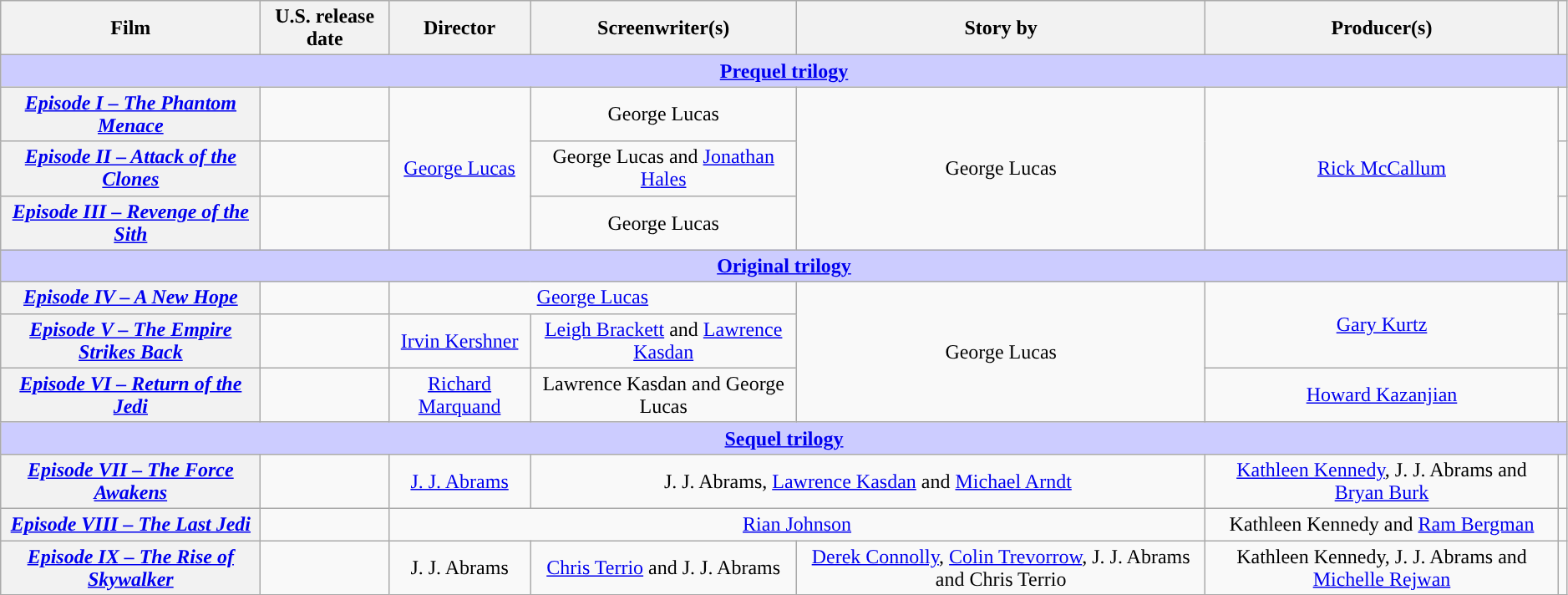<table class="wikitable plainrowheaders sortable sticky-header-multi" style="text-align:center; width:99%">
<tr>
<th scope="col">Film</th>
<th scope="col">U.S. release date</th>
<th scope="col">Director</th>
<th scope="col">Screenwriter(s)</th>
<th scope="col">Story by</th>
<th scope="col">Producer(s)</th>
<th scope="col"></th>
</tr>
<tr>
<th colspan="7" style="background-color:#ccccff;"><a href='#'>Prequel trilogy</a><br></th>
</tr>
<tr>
<th scope="row"><em><a href='#'>Episode I – The Phantom Menace</a></em></th>
<td style="text-align:left"></td>
<td rowspan="3"><a href='#'>George Lucas</a></td>
<td>George Lucas</td>
<td rowspan="3">George Lucas</td>
<td rowspan="3"><a href='#'>Rick McCallum</a></td>
<td></td>
</tr>
<tr>
<th scope="row"><em><a href='#'>Episode II – Attack of the Clones</a></em></th>
<td style="text-align:left"></td>
<td>George Lucas and <a href='#'>Jonathan Hales</a></td>
<td></td>
</tr>
<tr>
<th scope="row"><em><a href='#'>Episode III – Revenge of the Sith</a></em></th>
<td style="text-align:left"></td>
<td>George Lucas</td>
<td></td>
</tr>
<tr>
<th colspan="7" style="background-color:#ccccff;"><a href='#'>Original trilogy</a><br></th>
</tr>
<tr>
<th scope="row"><em><a href='#'>Episode IV – A New Hope</a></em></th>
<td style="text-align:left"></td>
<td colspan="2"><a href='#'>George Lucas</a></td>
<td rowspan="3">George Lucas</td>
<td rowspan="2"><a href='#'>Gary Kurtz</a></td>
<td></td>
</tr>
<tr>
<th scope="row"><em><a href='#'>Episode V – The Empire Strikes Back</a></em></th>
<td style="text-align:left"></td>
<td><a href='#'>Irvin Kershner</a></td>
<td><a href='#'>Leigh Brackett</a> and <a href='#'>Lawrence Kasdan</a></td>
<td></td>
</tr>
<tr>
<th scope="row"><em><a href='#'>Episode VI – Return of the Jedi</a></em></th>
<td style="text-align:left"></td>
<td><a href='#'>Richard Marquand</a></td>
<td>Lawrence Kasdan and George Lucas</td>
<td><a href='#'>Howard Kazanjian</a></td>
<td></td>
</tr>
<tr>
<th colspan="7" style="background-color:#ccccff;"><a href='#'>Sequel trilogy</a><br></th>
</tr>
<tr>
<th scope="row"><em><a href='#'>Episode VII – The Force Awakens</a></em></th>
<td style="text-align:left"></td>
<td><a href='#'>J. J. Abrams</a></td>
<td colspan="2">J. J. Abrams, <a href='#'>Lawrence Kasdan</a> and <a href='#'>Michael Arndt</a></td>
<td><a href='#'>Kathleen Kennedy</a>, J. J. Abrams and <a href='#'>Bryan Burk</a></td>
<td></td>
</tr>
<tr>
<th scope="row"><em><a href='#'>Episode VIII – The Last Jedi</a></em></th>
<td style="text-align:left"></td>
<td colspan="3"><a href='#'>Rian Johnson</a></td>
<td>Kathleen Kennedy and <a href='#'>Ram Bergman</a></td>
<td></td>
</tr>
<tr>
<th scope="row"><em><a href='#'>Episode IX – The Rise of Skywalker</a></em></th>
<td style="text-align:left"></td>
<td>J. J. Abrams</td>
<td><a href='#'>Chris Terrio</a> and J. J. Abrams</td>
<td><a href='#'>Derek Connolly</a>, <a href='#'>Colin Trevorrow</a>, J. J. Abrams and Chris Terrio</td>
<td>Kathleen Kennedy, J. J. Abrams and <a href='#'>Michelle Rejwan</a></td>
<td></td>
</tr>
</table>
